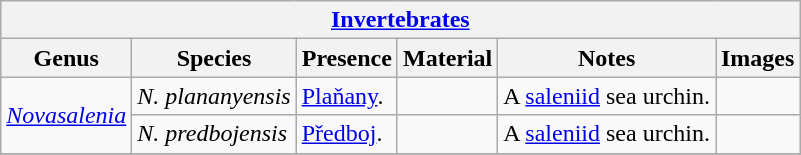<table class="wikitable" align="center">
<tr>
<th colspan="6" align="center"><strong><a href='#'>Invertebrates</a></strong></th>
</tr>
<tr>
<th>Genus</th>
<th>Species</th>
<th>Presence</th>
<th><strong>Material</strong></th>
<th>Notes</th>
<th>Images</th>
</tr>
<tr>
<td rowspan=2><em><a href='#'>Novasalenia</a></em></td>
<td><em>N. plananyensis</em></td>
<td><a href='#'>Plaňany</a>.</td>
<td></td>
<td>A <a href='#'>saleniid</a> sea urchin.</td>
<td></td>
</tr>
<tr>
<td><em>N. predbojensis</em></td>
<td><a href='#'>Předboj</a>.</td>
<td></td>
<td>A <a href='#'>saleniid</a> sea urchin.</td>
<td></td>
</tr>
<tr>
</tr>
</table>
